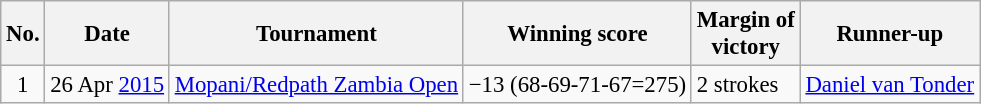<table class="wikitable" style="font-size:95%;">
<tr>
<th>No.</th>
<th>Date</th>
<th>Tournament</th>
<th>Winning score</th>
<th>Margin of<br>victory</th>
<th>Runner-up</th>
</tr>
<tr>
<td align=center>1</td>
<td align=right>26 Apr <a href='#'>2015</a></td>
<td><a href='#'>Mopani/Redpath Zambia Open</a></td>
<td>−13 (68-69-71-67=275)</td>
<td>2 strokes</td>
<td> <a href='#'>Daniel van Tonder</a></td>
</tr>
</table>
